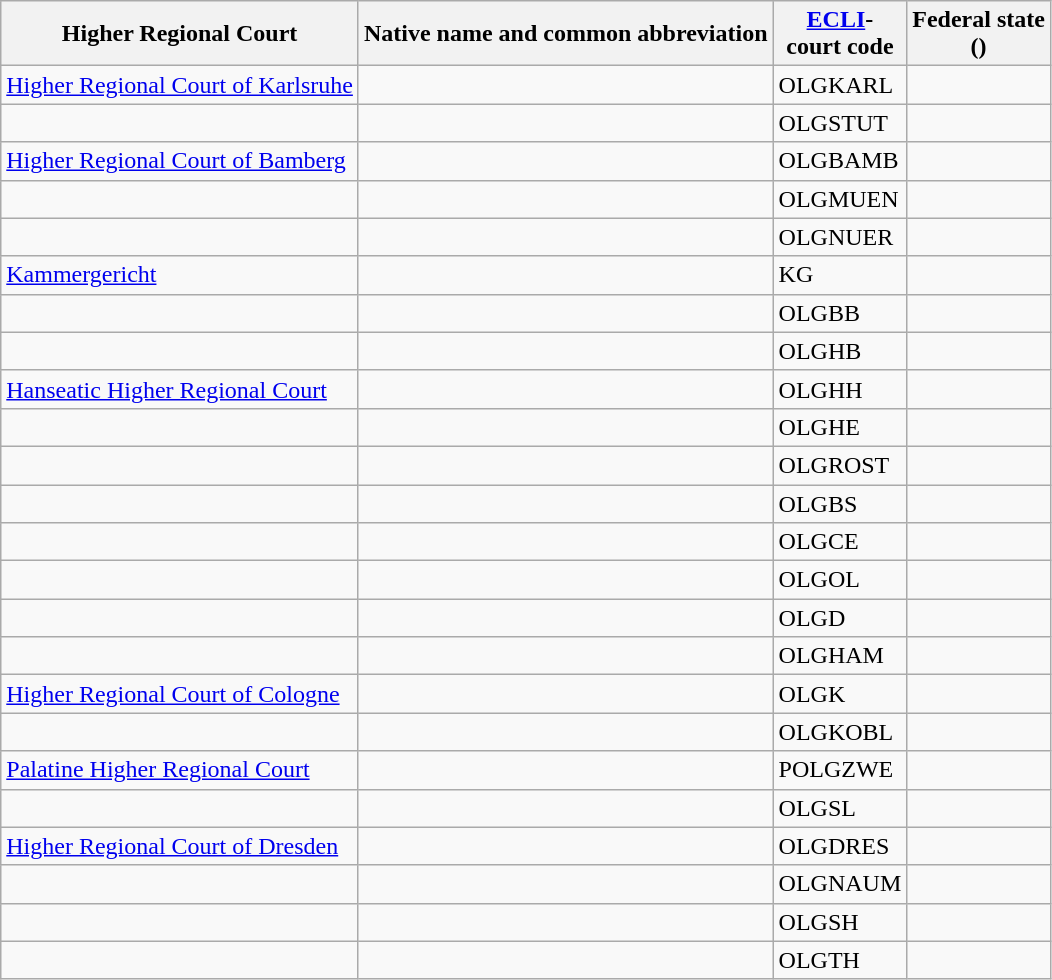<table class="wikitable sortable zebra" style="text-align:right;">
<tr>
<th rowspan="2">Higher Regional Court</th>
<th rowspan="2">Native name and common abbreviation</th>
<th rowspan="2"><a href='#'>ECLI</a>-<br>court code</th>
<th rowspan="2">Federal state<br>()</th>
</tr>
<tr>
</tr>
<tr>
<td align="left"><a href='#'>Higher Regional Court of Karlsruhe</a></td>
<td align="left"></td>
<td align="left">OLGKARL</td>
<td></td>
</tr>
<tr>
<td align="left"></td>
<td align="left"></td>
<td align="left">OLGSTUT</td>
<td></td>
</tr>
<tr>
<td align="left"><a href='#'>Higher Regional Court of Bamberg</a></td>
<td align="left"></td>
<td align="left">OLGBAMB</td>
<td></td>
</tr>
<tr>
<td align="left"></td>
<td align="left"></td>
<td align="left">OLGMUEN</td>
<td></td>
</tr>
<tr>
<td align="left"></td>
<td align="left"></td>
<td align="left">OLGNUER</td>
<td></td>
</tr>
<tr>
<td align="left"><a href='#'>Kammergericht</a></td>
<td align="left"></td>
<td align="left">KG</td>
<td></td>
</tr>
<tr>
<td align="left"></td>
<td align="left"></td>
<td align="left">OLGBB</td>
<td></td>
</tr>
<tr>
<td align="left"></td>
<td align="left"></td>
<td align="left">OLGHB</td>
<td></td>
</tr>
<tr>
<td align="left"><a href='#'>Hanseatic Higher Regional Court</a></td>
<td align="left"></td>
<td align="left">OLGHH</td>
<td></td>
</tr>
<tr>
<td align="left"></td>
<td align="left"></td>
<td align="left">OLGHE</td>
<td></td>
</tr>
<tr>
<td align="left"></td>
<td align="left"></td>
<td align="left">OLGROST</td>
<td></td>
</tr>
<tr>
<td align="left"></td>
<td align="left"></td>
<td align="left">OLGBS</td>
<td></td>
</tr>
<tr>
<td align="left"></td>
<td align="left"></td>
<td align="left">OLGCE</td>
<td></td>
</tr>
<tr>
<td align="left"></td>
<td align="left"></td>
<td align="left">OLGOL</td>
<td></td>
</tr>
<tr>
<td align="left"></td>
<td align="left"></td>
<td align="left">OLGD</td>
<td></td>
</tr>
<tr>
<td align="left"></td>
<td align="left"></td>
<td align="left">OLGHAM</td>
<td></td>
</tr>
<tr>
<td align="left"><a href='#'>Higher Regional Court of Cologne</a></td>
<td align="left"></td>
<td align="left">OLGK</td>
<td></td>
</tr>
<tr>
<td align="left"></td>
<td align="left"></td>
<td align="left">OLGKOBL</td>
<td></td>
</tr>
<tr>
<td align="left"><a href='#'>Palatine Higher Regional Court</a></td>
<td align="left"></td>
<td align="left">POLGZWE</td>
<td></td>
</tr>
<tr>
<td align="left"></td>
<td align="left"></td>
<td align="left">OLGSL</td>
<td></td>
</tr>
<tr>
<td align="left"><a href='#'>Higher Regional Court of Dresden</a></td>
<td align="left"></td>
<td align="left">OLGDRES</td>
<td></td>
</tr>
<tr>
<td align="left"></td>
<td align="left"></td>
<td align="left">OLGNAUM</td>
<td></td>
</tr>
<tr>
<td align="left"></td>
<td align="left"></td>
<td align="left">OLGSH</td>
<td></td>
</tr>
<tr>
<td align="left"></td>
<td align="left"></td>
<td align="left">OLGTH</td>
<td></td>
</tr>
</table>
